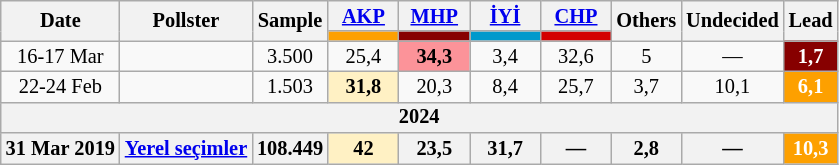<table class="wikitable mw-collapsible" style="text-align:center; font-size:85%; line-height:14px;">
<tr>
<th rowspan="2">Date</th>
<th rowspan="2">Pollster</th>
<th rowspan="2">Sample</th>
<th style="width:3em;"><a href='#'>AKP</a></th>
<th style="width:3em;"><a href='#'>MHP</a></th>
<th style="width:3em;"><a href='#'>İYİ</a></th>
<th style="width:3em;"><a href='#'>CHP</a></th>
<th rowspan="2">Others</th>
<th rowspan="2">Undecided</th>
<th rowspan="2">Lead</th>
</tr>
<tr>
<th style="background:#fda000;"></th>
<th style="background:#870000;"></th>
<th style="background:#0099cc;"></th>
<th style="background:#d40000;"></th>
</tr>
<tr>
<td>16-17 Mar</td>
<td></td>
<td>3.500</td>
<td>25,4</td>
<td style="background:#fc9399"><strong>34,3</strong></td>
<td>3,4</td>
<td>32,6</td>
<td>5</td>
<td>—</td>
<th style="background:#870000; color:white;">1,7</th>
</tr>
<tr>
<td>22-24 Feb</td>
<td></td>
<td>1.503</td>
<td style="background:#FFF1C4"><strong>31,8</strong></td>
<td>20,3</td>
<td>8,4</td>
<td>25,7</td>
<td>3,7</td>
<td>10,1</td>
<th style="background:#fda000; color:white;">6,1</th>
</tr>
<tr>
<th colspan="10">2024</th>
</tr>
<tr>
<th>31 Mar 2019</th>
<th><a href='#'>Yerel seçimler</a></th>
<th>108.449</th>
<th style="background:#FFF1C4"><strong>42</strong></th>
<th>23,5</th>
<th>31,7</th>
<th>—</th>
<th>2,8</th>
<th>—</th>
<th style="background:#fda000; color:white;">10,3</th>
</tr>
</table>
